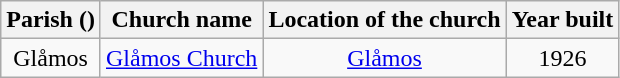<table class="wikitable" style="text-align:center">
<tr>
<th>Parish ()</th>
<th>Church name</th>
<th>Location of the church</th>
<th>Year built</th>
</tr>
<tr>
<td rowspan="1">Glåmos</td>
<td><a href='#'>Glåmos Church</a></td>
<td><a href='#'>Glåmos</a></td>
<td>1926</td>
</tr>
</table>
